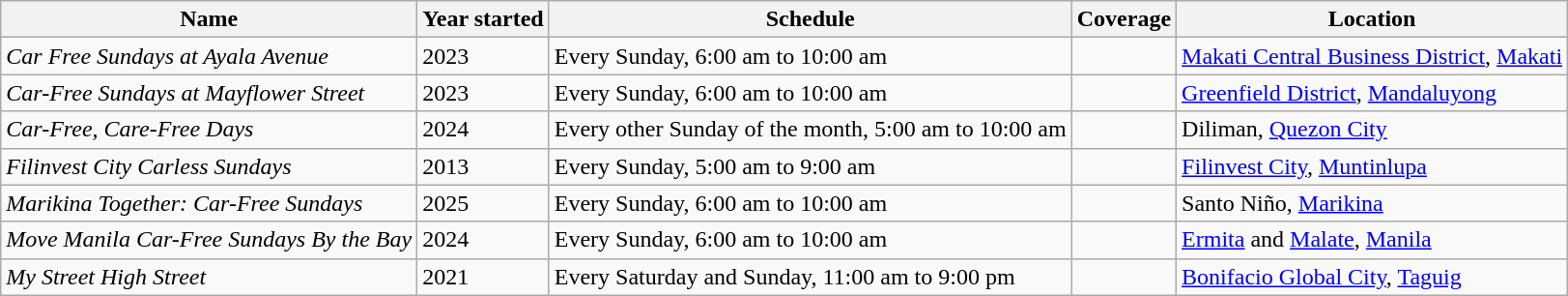<table class="wikitable sortable">
<tr>
<th>Name</th>
<th>Year started</th>
<th class="unsortable">Schedule</th>
<th class="unsortable">Coverage</th>
<th>Location</th>
</tr>
<tr>
<td><em>Car Free Sundays at Ayala Avenue</em></td>
<td>2023</td>
<td>Every Sunday, 6:00 am to 10:00 am</td>
<td></td>
<td data-sort-value="Makati, Makati Central Business District"><a href='#'>Makati Central Business District</a>, <a href='#'>Makati</a></td>
</tr>
<tr>
<td><em>Car-Free Sundays at Mayflower Street</em></td>
<td>2023</td>
<td>Every Sunday, 6:00 am to 10:00 am</td>
<td></td>
<td data-sort-value="Mandaluyong, Greenfield District"><a href='#'>Greenfield District</a>, <a href='#'>Mandaluyong</a></td>
</tr>
<tr>
<td><em>Car-Free, Care-Free Days</em></td>
<td>2024</td>
<td>Every other Sunday of the month, 5:00 am to 10:00 am</td>
<td></td>
<td data-sort-value="Quezon City, Diliman">Diliman, <a href='#'>Quezon City</a></td>
</tr>
<tr>
<td><em>Filinvest City Carless Sundays</em></td>
<td>2013</td>
<td>Every Sunday, 5:00 am to 9:00 am</td>
<td></td>
<td data-sort-value="Muntinlupa, Filinvest City"><a href='#'>Filinvest City</a>, <a href='#'>Muntinlupa</a></td>
</tr>
<tr>
<td><em>Marikina Together: Car-Free Sundays</em></td>
<td>2025</td>
<td>Every Sunday, 6:00 am to 10:00 am</td>
<td></td>
<td data-sort-value="Marikina, Santo Niño">Santo Niño, <a href='#'>Marikina</a></td>
</tr>
<tr>
<td><em>Move Manila Car-Free Sundays By the Bay</em></td>
<td>2024</td>
<td>Every Sunday, 6:00 am to 10:00 am</td>
<td></td>
<td data-sort-value="Manila, Ermita and Malate"><a href='#'>Ermita</a> and <a href='#'>Malate</a>, <a href='#'>Manila</a></td>
</tr>
<tr>
<td><em>My Street High Street</em></td>
<td>2021</td>
<td>Every Saturday and Sunday, 11:00 am to 9:00 pm</td>
<td></td>
<td data-sort-value="Taguig, Bonifacio Global City"><a href='#'>Bonifacio Global City</a>, <a href='#'>Taguig</a></td>
</tr>
</table>
